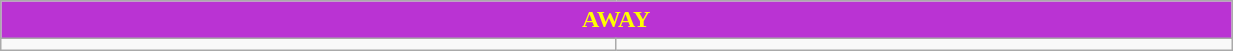<table class="wikitable collapsible collapsed" style="width:65%">
<tr>
<th colspan=6 ! style="color:#FFFF00; background:#BA33D3">AWAY</th>
</tr>
<tr>
<td></td>
<td></td>
</tr>
</table>
